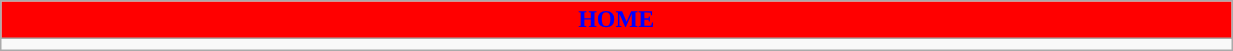<table class="wikitable collapsible collapsed" style="width:65%">
<tr>
<th colspan=6 ! style="color:blue; background:red;">HOME</th>
</tr>
<tr>
<td></td>
</tr>
</table>
